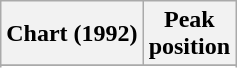<table class="wikitable plainrowheaders sortable">
<tr>
<th scope="col">Chart (1992)</th>
<th scope="col">Peak<br>position</th>
</tr>
<tr>
</tr>
<tr>
</tr>
</table>
